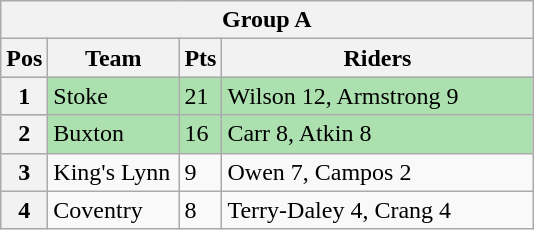<table class="wikitable">
<tr>
<th colspan="4">Group A</th>
</tr>
<tr>
<th width=20>Pos</th>
<th width=80>Team</th>
<th width=20>Pts</th>
<th width=200>Riders</th>
</tr>
<tr style="background:#ACE1AF;">
<th>1</th>
<td>Stoke</td>
<td>21</td>
<td>Wilson 12, Armstrong 9</td>
</tr>
<tr style="background:#ACE1AF;">
<th>2</th>
<td>Buxton</td>
<td>16</td>
<td>Carr 8, Atkin 8</td>
</tr>
<tr>
<th>3</th>
<td>King's Lynn</td>
<td>9</td>
<td>Owen 7, Campos 2</td>
</tr>
<tr>
<th>4</th>
<td>Coventry</td>
<td>8</td>
<td>Terry-Daley 4, Crang 4</td>
</tr>
</table>
